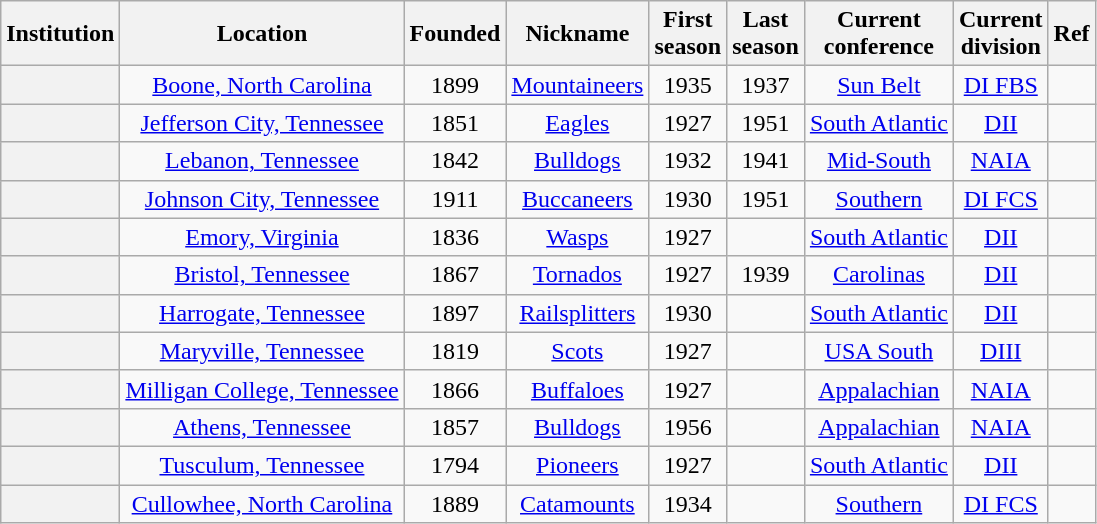<table class="wikitable sortable" style="text-align:center">
<tr>
<th>Institution</th>
<th>Location</th>
<th>Founded</th>
<th>Nickname</th>
<th>First<br>season</th>
<th>Last<br>season</th>
<th>Current<br>conference</th>
<th>Current<br>division</th>
<th class="unsortable">Ref</th>
</tr>
<tr>
<th></th>
<td><a href='#'>Boone, North Carolina</a></td>
<td>1899</td>
<td><a href='#'>Mountaineers</a></td>
<td>1935</td>
<td>1937</td>
<td><a href='#'>Sun Belt</a></td>
<td><a href='#'>DI FBS</a></td>
<td></td>
</tr>
<tr>
<th></th>
<td><a href='#'>Jefferson City, Tennessee</a></td>
<td>1851</td>
<td><a href='#'>Eagles</a></td>
<td>1927</td>
<td>1951</td>
<td><a href='#'>South Atlantic</a></td>
<td><a href='#'>DII</a></td>
<td></td>
</tr>
<tr>
<th></th>
<td><a href='#'>Lebanon, Tennessee</a></td>
<td>1842</td>
<td><a href='#'>Bulldogs</a></td>
<td>1932</td>
<td>1941</td>
<td><a href='#'>Mid-South</a></td>
<td><a href='#'>NAIA</a></td>
<td></td>
</tr>
<tr>
<th></th>
<td><a href='#'>Johnson City, Tennessee</a></td>
<td>1911</td>
<td><a href='#'>Buccaneers</a></td>
<td>1930</td>
<td>1951</td>
<td><a href='#'>Southern</a></td>
<td><a href='#'>DI FCS</a></td>
<td></td>
</tr>
<tr>
<th></th>
<td><a href='#'>Emory, Virginia</a></td>
<td>1836</td>
<td><a href='#'>Wasps</a></td>
<td>1927</td>
<td></td>
<td><a href='#'>South Atlantic</a></td>
<td><a href='#'>DII</a></td>
<td></td>
</tr>
<tr>
<th></th>
<td><a href='#'>Bristol, Tennessee</a></td>
<td>1867</td>
<td><a href='#'>Tornados</a></td>
<td>1927</td>
<td>1939</td>
<td><a href='#'>Carolinas</a></td>
<td><a href='#'>DII</a></td>
<td></td>
</tr>
<tr>
<th></th>
<td><a href='#'>Harrogate, Tennessee</a></td>
<td>1897</td>
<td><a href='#'>Railsplitters</a></td>
<td>1930</td>
<td></td>
<td><a href='#'>South Atlantic</a></td>
<td><a href='#'>DII</a></td>
<td></td>
</tr>
<tr>
<th></th>
<td><a href='#'>Maryville, Tennessee</a></td>
<td>1819</td>
<td><a href='#'>Scots</a></td>
<td>1927</td>
<td></td>
<td><a href='#'>USA South</a></td>
<td><a href='#'>DIII</a></td>
<td></td>
</tr>
<tr>
<th></th>
<td><a href='#'>Milligan College, Tennessee</a></td>
<td>1866</td>
<td><a href='#'>Buffaloes</a></td>
<td>1927</td>
<td></td>
<td><a href='#'>Appalachian</a></td>
<td><a href='#'>NAIA</a></td>
<td></td>
</tr>
<tr>
<th></th>
<td><a href='#'>Athens, Tennessee</a></td>
<td>1857</td>
<td><a href='#'>Bulldogs</a></td>
<td>1956</td>
<td></td>
<td><a href='#'>Appalachian</a></td>
<td><a href='#'>NAIA</a></td>
<td></td>
</tr>
<tr>
<th></th>
<td><a href='#'>Tusculum, Tennessee</a></td>
<td>1794</td>
<td><a href='#'>Pioneers</a></td>
<td>1927</td>
<td></td>
<td><a href='#'>South Atlantic</a></td>
<td><a href='#'>DII</a></td>
<td></td>
</tr>
<tr>
<th></th>
<td><a href='#'>Cullowhee, North Carolina</a></td>
<td>1889</td>
<td><a href='#'>Catamounts</a></td>
<td>1934</td>
<td></td>
<td><a href='#'>Southern</a></td>
<td><a href='#'>DI FCS</a></td>
<td></td>
</tr>
</table>
